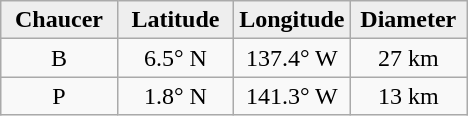<table class="wikitable">
<tr>
<th width="25%" style="background:#eeeeee;">Chaucer</th>
<th width="25%" style="background:#eeeeee;">Latitude</th>
<th width="25%" style="background:#eeeeee;">Longitude</th>
<th width="25%" style="background:#eeeeee;">Diameter</th>
</tr>
<tr>
<td align="center">B</td>
<td align="center">6.5° N</td>
<td align="center">137.4° W</td>
<td align="center">27 km</td>
</tr>
<tr>
<td align="center">P</td>
<td align="center">1.8° N</td>
<td align="center">141.3° W</td>
<td align="center">13 km</td>
</tr>
</table>
